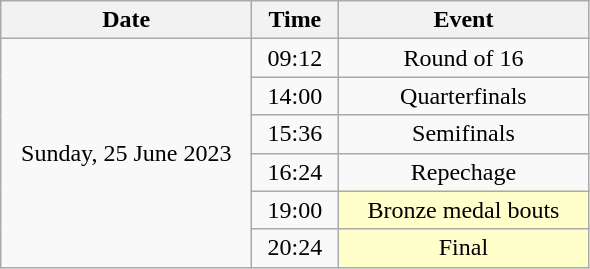<table class = "wikitable" style="text-align:center;">
<tr>
<th width=160>Date</th>
<th width=50>Time</th>
<th width=160>Event</th>
</tr>
<tr>
<td rowspan=6>Sunday, 25 June 2023</td>
<td>09:12</td>
<td>Round of 16</td>
</tr>
<tr>
<td>14:00</td>
<td>Quarterfinals</td>
</tr>
<tr>
<td>15:36</td>
<td>Semifinals</td>
</tr>
<tr>
<td>16:24</td>
<td>Repechage</td>
</tr>
<tr>
<td>19:00</td>
<td bgcolor=ffffcc>Bronze medal bouts</td>
</tr>
<tr>
<td>20:24</td>
<td bgcolor=ffffcc>Final</td>
</tr>
</table>
